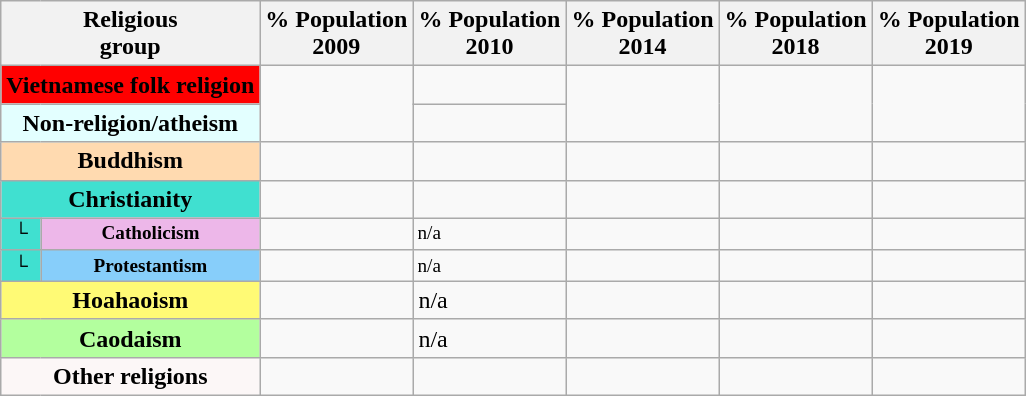<table class="wikitable sortable">
<tr>
<th colspan="2">Religious<br>group</th>
<th>% Population <br>2009</th>
<th>% Population <br>2010</th>
<th>% Population <br>2014</th>
<th>% Population <br>2018</th>
<th>% Population <br>2019</th>
</tr>
<tr>
<th colspan="2" style="background:Red; color:black;">Vietnamese folk religion</th>
<td rowspan="2"></td>
<td></td>
<td rowspan="2"></td>
<td rowspan="2"></td>
<td rowspan="2"></td>
</tr>
<tr>
<th colspan="2" style="background:#e3ffff;color:black;">Non-religion/atheism</th>
<td></td>
</tr>
<tr>
<th colspan="2" style="background:#ffdab0;">Buddhism</th>
<td></td>
<td></td>
<td></td>
<td></td>
<td></td>
</tr>
<tr>
<th colspan="2" style="background:Turquoise;">Christianity</th>
<td></td>
<td></td>
<td></td>
<td></td>
<td></td>
</tr>
<tr style="font-size: 80%;">
<th style="background:Turquoise;">└</th>
<th style="background:#edb7e9;">Catholicism</th>
<td></td>
<td>n/a</td>
<td></td>
<td></td>
<td></td>
</tr>
<tr style="font-size: 80%;">
<th style="background:Turquoise;">└</th>
<th style="background:#87CEFA;">Protestantism</th>
<td></td>
<td>n/a</td>
<td></td>
<td></td>
<td></td>
</tr>
<tr>
<th colspan="2" style="background:#fffa75;">Hoahaoism</th>
<td></td>
<td>n/a</td>
<td></td>
<td></td>
<td></td>
</tr>
<tr>
<th colspan="2" style="background:#b3ff9e;">Caodaism</th>
<td></td>
<td>n/a</td>
<td></td>
<td></td>
<td></td>
</tr>
<tr>
<th colspan="2" style="background:#fcf7f7;">Other religions</th>
<td></td>
<td></td>
<td></td>
<td></td>
<td></td>
</tr>
</table>
